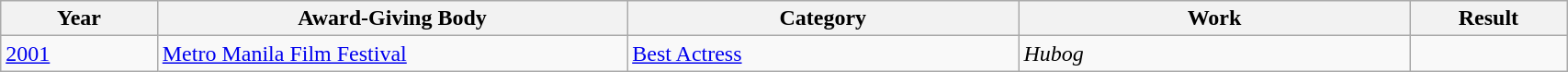<table width="90%" class="wikitable sortable">
<tr>
<th width="10%">Year</th>
<th width="30%">Award-Giving Body</th>
<th width="25%">Category</th>
<th width="25%">Work</th>
<th width="10%">Result</th>
</tr>
<tr>
<td><a href='#'>2001</a></td>
<td><a href='#'>Metro Manila Film Festival</a></td>
<td><a href='#'>Best Actress</a></td>
<td><em>Hubog</em></td>
<td></td>
</tr>
</table>
